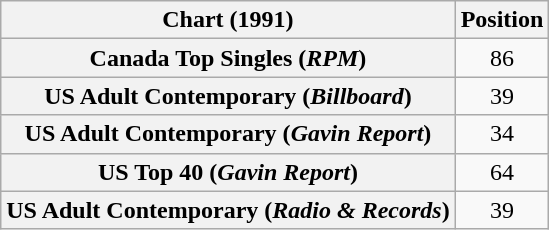<table class="wikitable sortable plainrowheaders" style="text-align:center">
<tr>
<th>Chart (1991)</th>
<th>Position</th>
</tr>
<tr>
<th scope="row">Canada Top Singles (<em>RPM</em>)</th>
<td>86</td>
</tr>
<tr>
<th scope="row">US Adult Contemporary (<em>Billboard</em>)</th>
<td>39</td>
</tr>
<tr>
<th scope="row">US Adult Contemporary (<em>Gavin Report</em>)</th>
<td>34</td>
</tr>
<tr>
<th scope="row">US Top 40 (<em>Gavin Report</em>)</th>
<td>64</td>
</tr>
<tr>
<th scope="row">US Adult Contemporary (<em>Radio & Records</em>)</th>
<td>39</td>
</tr>
</table>
